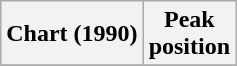<table class="wikitable plainrowheaders" style="text-align:center">
<tr>
<th scope="col">Chart (1990)</th>
<th scope="col">Peak<br>position</th>
</tr>
<tr>
</tr>
</table>
